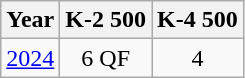<table class="wikitable" style="text-align:center;">
<tr>
<th>Year</th>
<th>K-2 500</th>
<th>K-4 500</th>
</tr>
<tr>
<td><a href='#'>2024</a></td>
<td>6 QF</td>
<td>4</td>
</tr>
</table>
